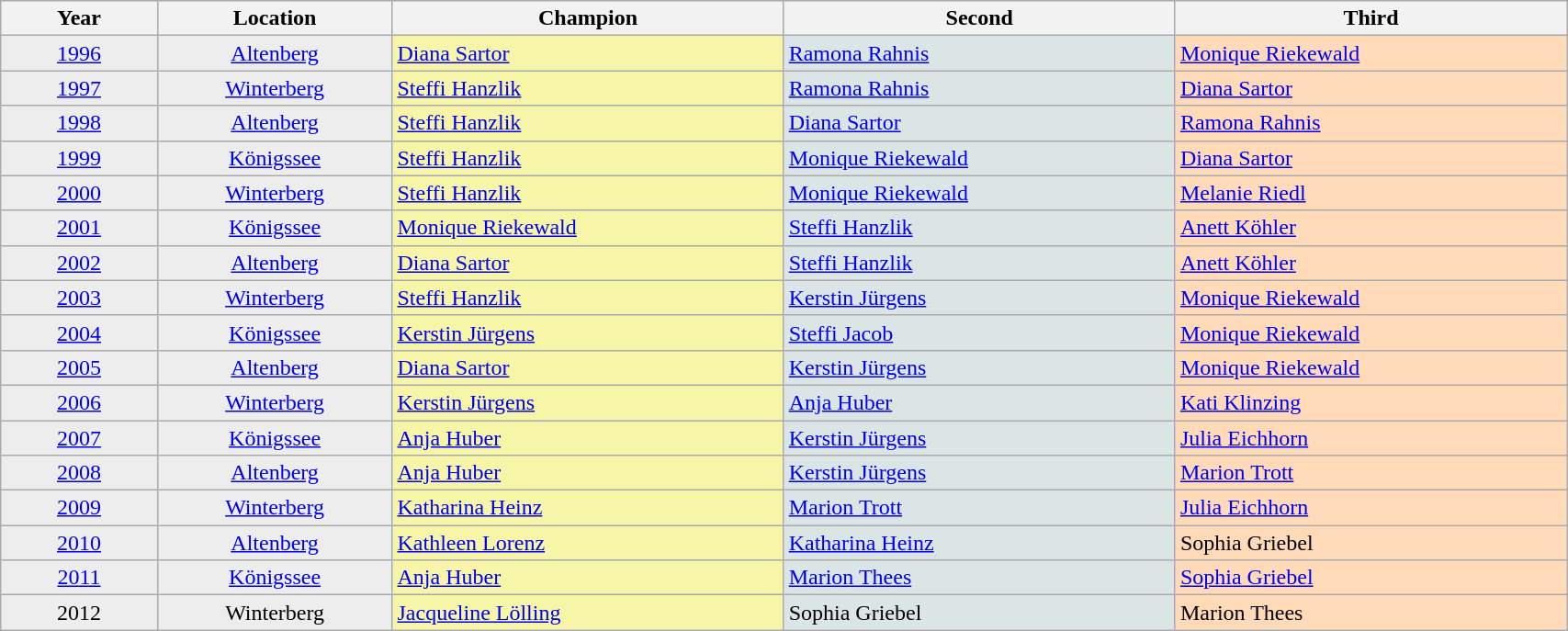<table class="wikitable" style=" width:90%;">
<tr style="background-color:#EDEDED;">
<th class="hintergrundfarbe6" style="width:10%;">Year</th>
<th class="hintergrundfarbe6"  style="width:15%;">Location</th>
<th bgcolor=gold style="width:25%;">Champion</th>
<th bgcolor=silver style="width:25%;">Second</th>
<th bgcolor="#CC9966" style="width:25%;">Third</th>
</tr>
<tr>
<td align="center" bgcolor="#EDEDED"><a href='#'>1996</a></td>
<td align="center" bgcolor="#EDEDED"><a href='#'>Altenberg</a></td>
<td bgcolor="#F7F6A8"><a href='#'>Diana Sartor</a></td>
<td bgcolor="#DCE5E5"><a href='#'>Ramona Rahnis</a></td>
<td bgcolor="#FFDAB9"><a href='#'>Monique Riekewald</a></td>
</tr>
<tr>
<td align="center" bgcolor="#EDEDED"><a href='#'>1997</a></td>
<td align="center" bgcolor="#EDEDED"><a href='#'>Winterberg</a></td>
<td bgcolor="#F7F6A8"><a href='#'>Steffi Hanzlik</a></td>
<td bgcolor="#DCE5E5"><a href='#'>Ramona Rahnis</a></td>
<td bgcolor="#FFDAB9"><a href='#'>Diana Sartor</a></td>
</tr>
<tr>
<td align="center" bgcolor="#EDEDED"><a href='#'>1998</a></td>
<td align="center" bgcolor="#EDEDED"><a href='#'>Altenberg</a></td>
<td bgcolor="#F7F6A8"><a href='#'>Steffi Hanzlik</a></td>
<td bgcolor="#DCE5E5"><a href='#'>Diana Sartor</a></td>
<td bgcolor="#FFDAB9"><a href='#'>Ramona Rahnis</a></td>
</tr>
<tr>
<td align="center" bgcolor="#EDEDED"><a href='#'>1999</a></td>
<td align="center" bgcolor="#EDEDED"><a href='#'>Königssee</a></td>
<td bgcolor="#F7F6A8"><a href='#'>Steffi Hanzlik</a></td>
<td bgcolor="#DCE5E5"><a href='#'>Monique Riekewald</a></td>
<td bgcolor="#FFDAB9"><a href='#'>Diana Sartor</a></td>
</tr>
<tr>
<td align="center" bgcolor="#EDEDED"><a href='#'>2000</a></td>
<td align="center" bgcolor="#EDEDED"><a href='#'>Winterberg</a></td>
<td bgcolor="#F7F6A8"><a href='#'>Steffi Hanzlik</a></td>
<td bgcolor="#DCE5E5"><a href='#'>Monique Riekewald</a></td>
<td bgcolor="#FFDAB9"><a href='#'>Melanie Riedl</a></td>
</tr>
<tr>
<td align="center" bgcolor="#EDEDED"><a href='#'>2001</a></td>
<td align="center" bgcolor="#EDEDED"><a href='#'>Königssee</a></td>
<td bgcolor="#F7F6A8"><a href='#'>Monique Riekewald</a></td>
<td bgcolor="#DCE5E5"><a href='#'>Steffi Hanzlik</a></td>
<td bgcolor="#FFDAB9"><a href='#'>Anett Köhler</a></td>
</tr>
<tr>
<td align="center" bgcolor="#EDEDED"><a href='#'>2002</a></td>
<td align="center" bgcolor="#EDEDED"><a href='#'>Altenberg</a></td>
<td bgcolor="#F7F6A8"><a href='#'>Diana Sartor</a></td>
<td bgcolor="#DCE5E5"><a href='#'>Steffi Hanzlik</a></td>
<td bgcolor="#FFDAB9"><a href='#'>Anett Köhler</a></td>
</tr>
<tr>
<td align="center" bgcolor="#EDEDED"><a href='#'>2003</a></td>
<td align="center" bgcolor="#EDEDED"><a href='#'>Winterberg</a></td>
<td bgcolor="#F7F6A8"><a href='#'>Steffi Hanzlik</a></td>
<td bgcolor="#DCE5E5"><a href='#'>Kerstin Jürgens</a></td>
<td bgcolor="#FFDAB9"><a href='#'>Monique Riekewald</a></td>
</tr>
<tr>
<td align="center" bgcolor="#EDEDED"><a href='#'>2004</a></td>
<td align="center" bgcolor="#EDEDED"><a href='#'>Königssee</a></td>
<td bgcolor="#F7F6A8"><a href='#'>Kerstin Jürgens</a></td>
<td bgcolor="#DCE5E5"><a href='#'>Steffi Jacob</a></td>
<td bgcolor="#FFDAB9"><a href='#'>Monique Riekewald</a></td>
</tr>
<tr>
<td align="center" bgcolor="#EDEDED"><a href='#'>2005</a></td>
<td align="center" bgcolor="#EDEDED"><a href='#'>Altenberg</a></td>
<td bgcolor="#F7F6A8"><a href='#'>Diana Sartor</a></td>
<td bgcolor="#DCE5E5"><a href='#'>Kerstin Jürgens</a></td>
<td bgcolor="#FFDAB9"><a href='#'>Monique Riekewald</a></td>
</tr>
<tr>
<td align="center" bgcolor="#EDEDED"><a href='#'>2006</a></td>
<td align="center" bgcolor="#EDEDED"><a href='#'>Winterberg</a></td>
<td bgcolor="#F7F6A8"><a href='#'>Kerstin Jürgens</a></td>
<td bgcolor="#DCE5E5"><a href='#'>Anja Huber</a></td>
<td bgcolor="#FFDAB9"><a href='#'>Kati Klinzing</a></td>
</tr>
<tr>
<td align="center" bgcolor="#EDEDED"><a href='#'>2007</a></td>
<td align="center" bgcolor="#EDEDED"><a href='#'>Königssee</a></td>
<td bgcolor="#F7F6A8"><a href='#'>Anja Huber</a></td>
<td bgcolor="#DCE5E5"><a href='#'>Kerstin Jürgens</a></td>
<td bgcolor="#FFDAB9"><a href='#'>Julia Eichhorn</a></td>
</tr>
<tr>
<td align="center" bgcolor="#EDEDED"><a href='#'>2008</a></td>
<td align="center" bgcolor="#EDEDED"><a href='#'>Altenberg</a></td>
<td bgcolor="#F7F6A8"><a href='#'>Anja Huber</a></td>
<td bgcolor="#DCE5E5"><a href='#'>Kerstin Jürgens</a></td>
<td bgcolor="#FFDAB9"><a href='#'>Marion Trott</a></td>
</tr>
<tr>
<td align="center" bgcolor="#EDEDED"><a href='#'>2009</a></td>
<td align="center" bgcolor="#EDEDED"><a href='#'>Winterberg</a></td>
<td bgcolor="#F7F6A8"><a href='#'>Katharina Heinz</a></td>
<td bgcolor="#DCE5E5"><a href='#'>Marion Trott</a></td>
<td bgcolor="#FFDAB9"><a href='#'>Julia Eichhorn</a></td>
</tr>
<tr>
<td align="center" bgcolor="#EDEDED"><a href='#'>2010</a></td>
<td align="center" bgcolor="#EDEDED"><a href='#'>Altenberg</a></td>
<td bgcolor="#F7F6A8"><a href='#'>Kathleen Lorenz</a></td>
<td bgcolor="#DCE5E5"><a href='#'>Katharina Heinz</a></td>
<td bgcolor="#FFDAB9">Sophia Griebel</td>
</tr>
<tr>
<td align="center" bgcolor="#EDEDED"><a href='#'>2011</a></td>
<td align="center" bgcolor="#EDEDED"><a href='#'>Königssee</a></td>
<td bgcolor="#F7F6A8"><a href='#'>Anja Huber</a></td>
<td bgcolor="#DCE5E5"><a href='#'>Marion Thees</a></td>
<td bgcolor="#FFDAB9"><a href='#'>Sophia Griebel</a></td>
</tr>
<tr>
<td align="center" bgcolor="#EDEDED">2012</td>
<td align="center" bgcolor="#EDEDED">Winterberg</td>
<td bgcolor="#F7F6A8"><a href='#'>Jacqueline Lölling</a></td>
<td bgcolor="#DCE5E5">Sophia Griebel</td>
<td bgcolor="#FFDAB9">Marion Thees</td>
</tr>
</table>
